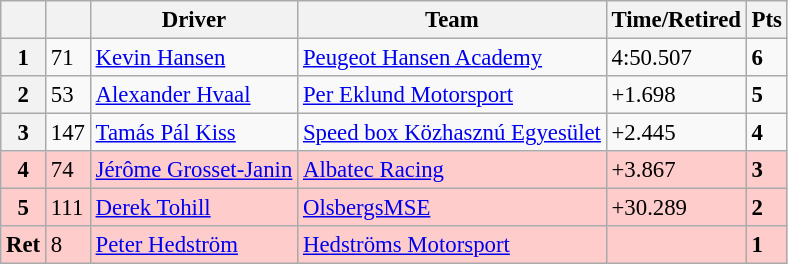<table class=wikitable style="font-size:95%">
<tr>
<th></th>
<th></th>
<th>Driver</th>
<th>Team</th>
<th>Time/Retired</th>
<th>Pts</th>
</tr>
<tr>
<th>1</th>
<td>71</td>
<td> <a href='#'>Kevin Hansen</a></td>
<td><a href='#'>Peugeot Hansen Academy</a></td>
<td>4:50.507</td>
<td><strong>6</strong></td>
</tr>
<tr>
<th>2</th>
<td>53</td>
<td> <a href='#'>Alexander Hvaal</a></td>
<td><a href='#'>Per Eklund Motorsport</a></td>
<td>+1.698</td>
<td><strong>5</strong></td>
</tr>
<tr>
<th>3</th>
<td>147</td>
<td> <a href='#'>Tamás Pál Kiss</a></td>
<td><a href='#'>Speed box Közhasznú Egyesület</a></td>
<td>+2.445</td>
<td><strong>4</strong></td>
</tr>
<tr>
<th style="background:#ffcccc;">4</th>
<td style="background:#ffcccc;">74</td>
<td style="background:#ffcccc;"> <a href='#'>Jérôme Grosset-Janin</a></td>
<td style="background:#ffcccc;"><a href='#'>Albatec Racing</a></td>
<td style="background:#ffcccc;">+3.867</td>
<td style="background:#ffcccc;"><strong>3</strong></td>
</tr>
<tr>
<th style="background:#ffcccc;">5</th>
<td style="background:#ffcccc;">111</td>
<td style="background:#ffcccc;"> <a href='#'>Derek Tohill</a></td>
<td style="background:#ffcccc;"><a href='#'>OlsbergsMSE</a></td>
<td style="background:#ffcccc;">+30.289</td>
<td style="background:#ffcccc;"><strong>2</strong></td>
</tr>
<tr>
<th style="background:#ffcccc;">Ret</th>
<td style="background:#ffcccc;">8</td>
<td style="background:#ffcccc;"> <a href='#'>Peter Hedström</a></td>
<td style="background:#ffcccc;"><a href='#'>Hedströms Motorsport</a></td>
<td style="background:#ffcccc;"></td>
<td style="background:#ffcccc;"><strong>1</strong></td>
</tr>
</table>
